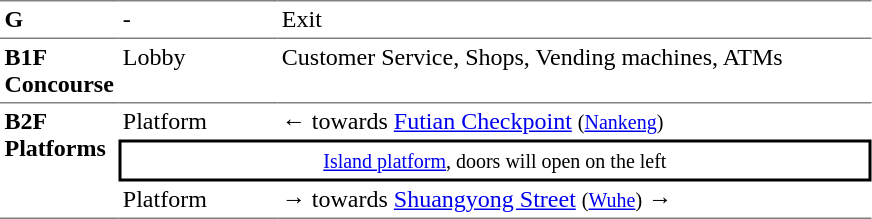<table table border=0 cellspacing=0 cellpadding=3>
<tr>
<td style="border-top:solid 1px gray;" width=50 valign=top><strong>G</strong></td>
<td style="border-top:solid 1px gray;" width=100 valign=top>-</td>
<td style="border-top:solid 1px gray;" width=390 valign=top>Exit</td>
</tr>
<tr>
<td style="border-bottom:solid 1px gray; border-top:solid 1px gray;" valign=top width=50><strong>B1F<br>Concourse</strong></td>
<td style="border-bottom:solid 1px gray; border-top:solid 1px gray;" valign=top width=100>Lobby</td>
<td style="border-bottom:solid 1px gray; border-top:solid 1px gray;" valign=top width=390>Customer Service, Shops, Vending machines, ATMs</td>
</tr>
<tr>
<td style="border-bottom:solid 1px gray;" rowspan=4 valign=top><strong>B2F<br>Platforms</strong></td>
<td>Platform</td>
<td>←  towards <a href='#'>Futian Checkpoint</a> <small>(<a href='#'>Nankeng</a>)</small></td>
</tr>
<tr>
<td style="border-right:solid 2px black;border-left:solid 2px black;border-top:solid 2px black;border-bottom:solid 2px black;text-align:center;" colspan=2><small><a href='#'>Island platform</a>, doors will open on the left</small></td>
</tr>
<tr>
<td style="border-bottom:solid 1px gray;">Platform</td>
<td style="border-bottom:solid 1px gray;"><span>→</span>  towards <a href='#'>Shuangyong Street</a> <small>(<a href='#'>Wuhe</a>)</small> →</td>
</tr>
</table>
